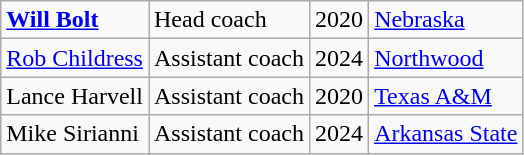<table class=wikitable>
<tr>
<td><strong><a href='#'>Will Bolt</a></strong></td>
<td>Head coach</td>
<td>2020</td>
<td><a href='#'>Nebraska</a></td>
</tr>
<tr>
<td><a href='#'>Rob Childress</a></td>
<td>Assistant coach</td>
<td>2024</td>
<td><a href='#'>Northwood</a></td>
</tr>
<tr>
<td>Lance Harvell</td>
<td>Assistant coach</td>
<td>2020</td>
<td><a href='#'>Texas A&M</a></td>
</tr>
<tr>
<td>Mike Sirianni</td>
<td>Assistant coach</td>
<td>2024</td>
<td><a href='#'>Arkansas State</a></td>
</tr>
</table>
